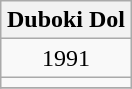<table class="wikitable" style="margin: 0.5em auto; text-align: center;">
<tr>
<th colspan="1">Duboki Dol</th>
</tr>
<tr>
<td>1991</td>
</tr>
<tr>
<td></td>
</tr>
<tr>
</tr>
</table>
